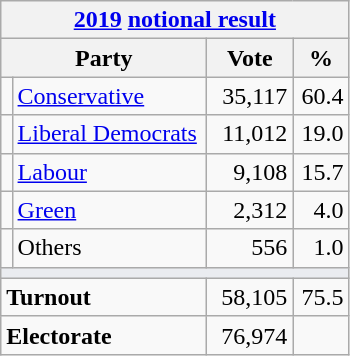<table class="wikitable">
<tr>
<th colspan="4"><a href='#'>2019</a> <a href='#'>notional result</a></th>
</tr>
<tr>
<th bgcolor="#DDDDFF" width="130px" colspan="2">Party</th>
<th bgcolor="#DDDDFF" width="50px">Vote</th>
<th bgcolor="#DDDDFF" width="30px">%</th>
</tr>
<tr>
<td></td>
<td><a href='#'>Conservative</a></td>
<td align=right>35,117</td>
<td align=right>60.4</td>
</tr>
<tr>
<td></td>
<td><a href='#'>Liberal Democrats</a></td>
<td align=right>11,012</td>
<td align=right>19.0</td>
</tr>
<tr>
<td></td>
<td><a href='#'>Labour</a></td>
<td align=right>9,108</td>
<td align=right>15.7</td>
</tr>
<tr>
<td></td>
<td><a href='#'>Green</a></td>
<td align=right>2,312</td>
<td align=right>4.0</td>
</tr>
<tr>
<td></td>
<td>Others</td>
<td align=right>556</td>
<td align=right>1.0</td>
</tr>
<tr>
<td colspan="4" bgcolor="#EAECF0"></td>
</tr>
<tr>
<td colspan="2"><strong>Turnout</strong></td>
<td align=right>58,105</td>
<td align=right>75.5</td>
</tr>
<tr>
<td colspan="2"><strong>Electorate</strong></td>
<td align=right>76,974</td>
</tr>
</table>
